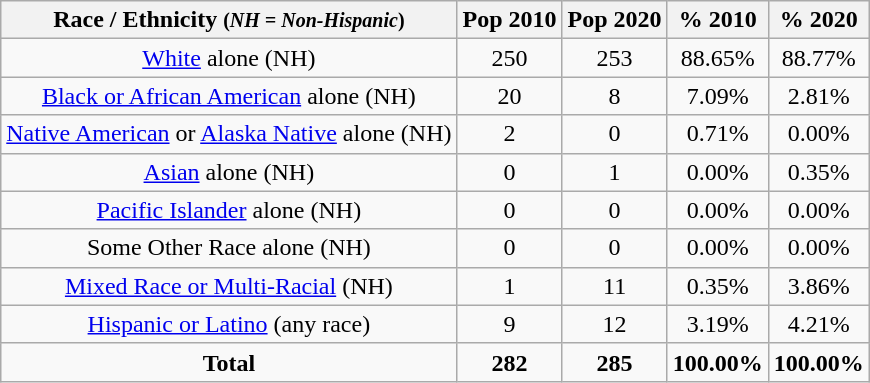<table class="wikitable" style="text-align:center;">
<tr>
<th>Race / Ethnicity <small>(<em>NH = Non-Hispanic</em>)</small></th>
<th>Pop 2010</th>
<th>Pop 2020</th>
<th>% 2010</th>
<th>% 2020</th>
</tr>
<tr>
<td><a href='#'>White</a> alone (NH)</td>
<td>250</td>
<td>253</td>
<td>88.65%</td>
<td>88.77%</td>
</tr>
<tr>
<td><a href='#'>Black or African American</a> alone (NH)</td>
<td>20</td>
<td>8</td>
<td>7.09%</td>
<td>2.81%</td>
</tr>
<tr>
<td><a href='#'>Native American</a> or <a href='#'>Alaska Native</a> alone (NH)</td>
<td>2</td>
<td>0</td>
<td>0.71%</td>
<td>0.00%</td>
</tr>
<tr>
<td><a href='#'>Asian</a> alone (NH)</td>
<td>0</td>
<td>1</td>
<td>0.00%</td>
<td>0.35%</td>
</tr>
<tr>
<td><a href='#'>Pacific Islander</a> alone (NH)</td>
<td>0</td>
<td>0</td>
<td>0.00%</td>
<td>0.00%</td>
</tr>
<tr>
<td>Some Other Race alone (NH)</td>
<td>0</td>
<td>0</td>
<td>0.00%</td>
<td>0.00%</td>
</tr>
<tr>
<td><a href='#'>Mixed Race or Multi-Racial</a> (NH)</td>
<td>1</td>
<td>11</td>
<td>0.35%</td>
<td>3.86%</td>
</tr>
<tr>
<td><a href='#'>Hispanic or Latino</a> (any race)</td>
<td>9</td>
<td>12</td>
<td>3.19%</td>
<td>4.21%</td>
</tr>
<tr>
<td><strong>Total</strong></td>
<td><strong>282</strong></td>
<td><strong>285</strong></td>
<td><strong>100.00%</strong></td>
<td><strong>100.00%</strong></td>
</tr>
</table>
